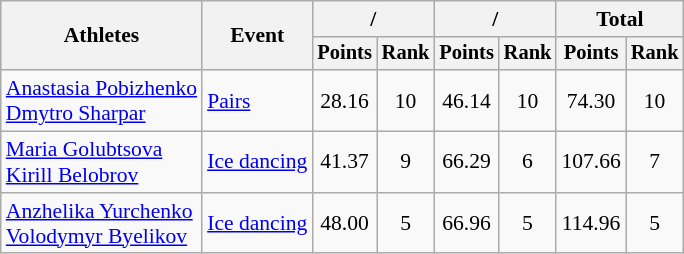<table class="wikitable" style="font-size:90%">
<tr>
<th rowspan="2">Athletes</th>
<th rowspan="2">Event</th>
<th colspan="2">/</th>
<th colspan="2">/</th>
<th colspan="2">Total</th>
</tr>
<tr style="font-size:95%">
<th>Points</th>
<th>Rank</th>
<th>Points</th>
<th>Rank</th>
<th>Points</th>
<th>Rank</th>
</tr>
<tr align=center>
<td align=left><a href='#'>Anastasia Pobizhenko</a> <br> <a href='#'>Dmytro Sharpar</a></td>
<td align=left><a href='#'>Pairs</a></td>
<td>28.16</td>
<td>10</td>
<td>46.14</td>
<td>10</td>
<td>74.30</td>
<td>10</td>
</tr>
<tr align=center>
<td align=left><a href='#'>Maria Golubtsova</a> <br> <a href='#'>Kirill Belobrov</a></td>
<td align=left><a href='#'>Ice dancing</a></td>
<td>41.37</td>
<td>9</td>
<td>66.29</td>
<td>6</td>
<td>107.66</td>
<td>7</td>
</tr>
<tr align=center>
<td align=left><a href='#'>Anzhelika Yurchenko</a> <br> <a href='#'>Volodymyr Byelikov</a></td>
<td align=left><a href='#'>Ice dancing</a></td>
<td>48.00</td>
<td>5</td>
<td>66.96</td>
<td>5</td>
<td>114.96</td>
<td>5</td>
</tr>
</table>
